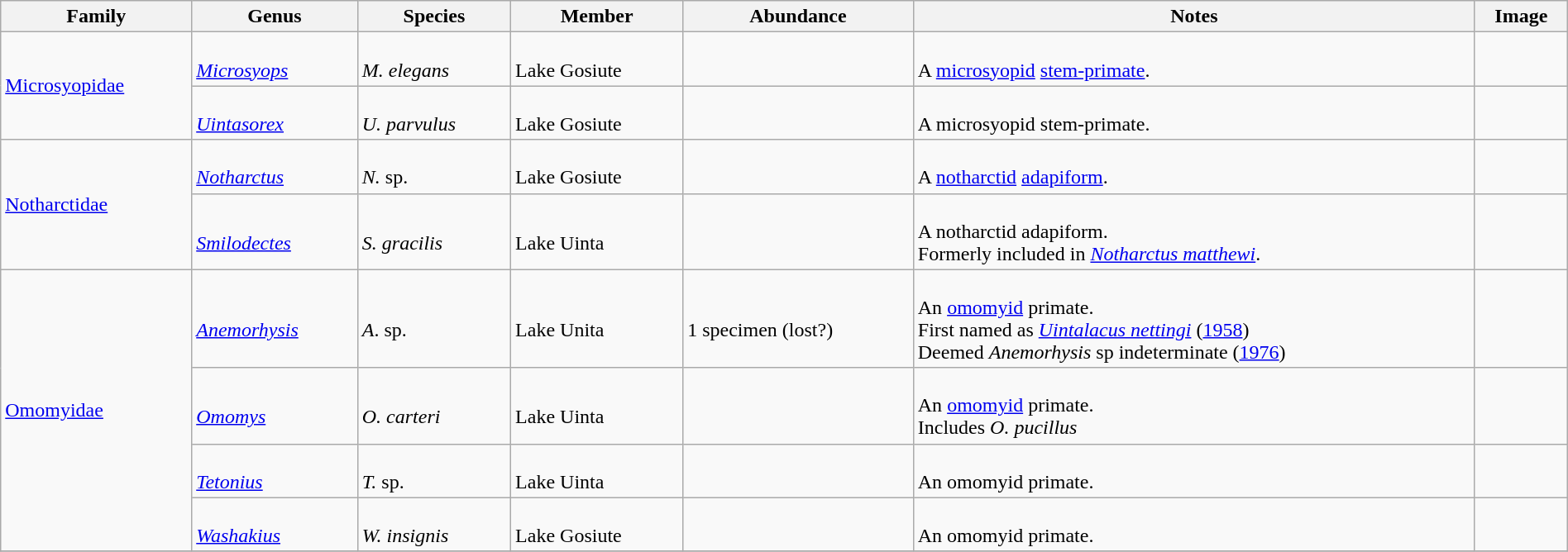<table class="wikitable" style="margin:auto;width:100%;">
<tr>
<th>Family</th>
<th>Genus</th>
<th>Species</th>
<th>Member</th>
<th>Abundance</th>
<th>Notes</th>
<th>Image</th>
</tr>
<tr>
<td rowspan=2><a href='#'>Microsyopidae</a></td>
<td><br><em><a href='#'>Microsyops</a></em></td>
<td><br><em>M. elegans</em></td>
<td><br>Lake Gosiute</td>
<td></td>
<td><br>A <a href='#'>microsyopid</a> <a href='#'>stem-primate</a>.</td>
<td><br></td>
</tr>
<tr>
<td><br><em><a href='#'>Uintasorex</a></em></td>
<td><br><em>U. parvulus</em></td>
<td><br>Lake Gosiute</td>
<td></td>
<td><br>A microsyopid stem-primate.</td>
<td></td>
</tr>
<tr>
<td rowspan=2><a href='#'>Notharctidae</a></td>
<td><br><em><a href='#'>Notharctus</a></em></td>
<td><br><em>N.</em> sp.</td>
<td><br>Lake Gosiute</td>
<td></td>
<td><br>A <a href='#'>notharctid</a> <a href='#'>adapiform</a>.</td>
<td><br></td>
</tr>
<tr>
<td><br><em><a href='#'>Smilodectes</a></em></td>
<td><br><em>S. gracilis</em></td>
<td><br>Lake Uinta</td>
<td></td>
<td><br>A notharctid adapiform.<br>Formerly included in <em><a href='#'>Notharctus matthewi</a></em>.</td>
<td><br></td>
</tr>
<tr>
<td rowspan=4><a href='#'>Omomyidae</a></td>
<td><br><em><a href='#'>Anemorhysis</a></em></td>
<td><br><em>A</em>. sp.</td>
<td><br>Lake Unita</td>
<td><br>1 specimen (lost?)</td>
<td><br>An <a href='#'>omomyid</a> primate.<br>First named as <em><a href='#'>Uintalacus nettingi</a></em> (<a href='#'>1958</a>)<br>Deemed <em>Anemorhysis</em> sp indeterminate (<a href='#'>1976</a>)</td>
<td></td>
</tr>
<tr>
<td><br><em><a href='#'>Omomys</a></em></td>
<td><br><em>O. carteri</em></td>
<td><br>Lake Uinta</td>
<td></td>
<td><br>An <a href='#'>omomyid</a> primate.<br>Includes <em>O. pucillus</em></td>
<td></td>
</tr>
<tr>
<td><br><em><a href='#'>Tetonius</a></em></td>
<td><br><em>T.</em> sp.</td>
<td><br>Lake Uinta</td>
<td></td>
<td><br>An omomyid primate.</td>
<td><br></td>
</tr>
<tr>
<td><br><em><a href='#'>Washakius</a></em></td>
<td><br><em>W. insignis</em></td>
<td><br>Lake Gosiute</td>
<td></td>
<td><br>An omomyid primate.</td>
<td><br></td>
</tr>
<tr>
</tr>
</table>
